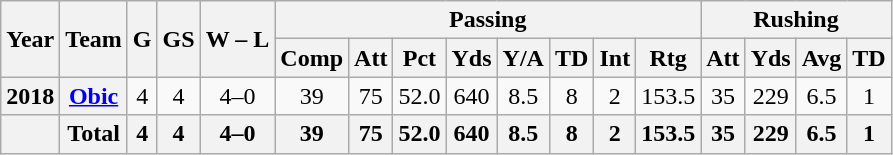<table class="wikitable" style="text-align: center;">
<tr>
<th rowspan="2">Year</th>
<th rowspan="2">Team</th>
<th rowspan="2">G</th>
<th rowspan="2">GS</th>
<th rowspan="2">W – L</th>
<th colspan="8">Passing</th>
<th colspan="4">Rushing</th>
</tr>
<tr>
<th>Comp</th>
<th>Att</th>
<th>Pct</th>
<th>Yds</th>
<th>Y/A</th>
<th>TD</th>
<th>Int</th>
<th>Rtg</th>
<th>Att</th>
<th>Yds</th>
<th>Avg</th>
<th>TD</th>
</tr>
<tr>
<th>2018</th>
<th><a href='#'>Obic</a></th>
<td>4</td>
<td>4</td>
<td>4–0</td>
<td>39</td>
<td>75</td>
<td>52.0</td>
<td>640</td>
<td>8.5</td>
<td>8</td>
<td>2</td>
<td>153.5</td>
<td>35</td>
<td>229</td>
<td>6.5</td>
<td>1</td>
</tr>
<tr>
<th></th>
<th>Total</th>
<th>4</th>
<th>4</th>
<th>4–0</th>
<th>39</th>
<th>75</th>
<th>52.0</th>
<th>640</th>
<th>8.5</th>
<th>8</th>
<th>2</th>
<th>153.5</th>
<th>35</th>
<th>229</th>
<th>6.5</th>
<th>1</th>
</tr>
</table>
